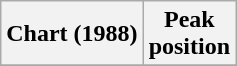<table class="wikitable plainrowheaders" style="text-align:center">
<tr>
<th scope="col">Chart (1988)</th>
<th scope="col">Peak<br>position</th>
</tr>
<tr>
</tr>
</table>
